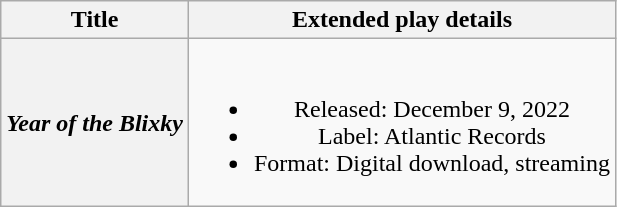<table class="wikitable plainrowheaders" style="text-align:center;">
<tr>
<th>Title</th>
<th>Extended play details</th>
</tr>
<tr>
<th scope="row"><em>Year of the Blixky</em></th>
<td><br><ul><li>Released: December 9, 2022</li><li>Label: Atlantic Records</li><li>Format: Digital download, streaming</li></ul></td>
</tr>
</table>
